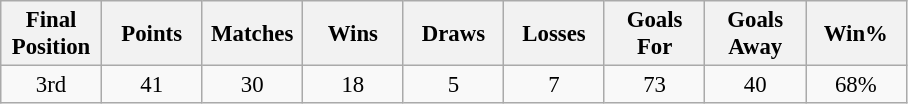<table class="wikitable" style="font-size: 95%; text-align: center;">
<tr>
<th width=60>Final Position</th>
<th width=60>Points</th>
<th width=60>Matches</th>
<th width=60>Wins</th>
<th width=60>Draws</th>
<th width=60>Losses</th>
<th width=60>Goals For</th>
<th width=60>Goals Away</th>
<th width=60>Win%</th>
</tr>
<tr>
<td>3rd</td>
<td>41</td>
<td>30</td>
<td>18</td>
<td>5</td>
<td>7</td>
<td>73</td>
<td>40</td>
<td>68%</td>
</tr>
</table>
